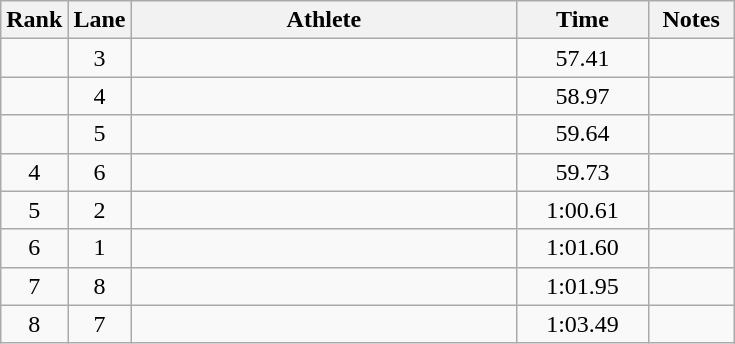<table class="wikitable sortable" style="text-align:center">
<tr>
<th width=10>Rank</th>
<th width=10>Lane</th>
<th width=250>Athlete</th>
<th width=80>Time</th>
<th width=50>Notes</th>
</tr>
<tr>
<td></td>
<td>3</td>
<td align=left></td>
<td>57.41</td>
<td></td>
</tr>
<tr>
<td></td>
<td>4</td>
<td align=left></td>
<td>58.97</td>
<td></td>
</tr>
<tr>
<td></td>
<td>5</td>
<td align=left></td>
<td>59.64</td>
<td></td>
</tr>
<tr>
<td>4</td>
<td>6</td>
<td align=left></td>
<td>59.73</td>
<td></td>
</tr>
<tr>
<td>5</td>
<td>2</td>
<td align=left></td>
<td>1:00.61</td>
<td></td>
</tr>
<tr>
<td>6</td>
<td>1</td>
<td align=left></td>
<td>1:01.60</td>
<td></td>
</tr>
<tr>
<td>7</td>
<td>8</td>
<td align=left></td>
<td>1:01.95</td>
<td></td>
</tr>
<tr>
<td>8</td>
<td>7</td>
<td align=left></td>
<td>1:03.49</td>
<td></td>
</tr>
</table>
